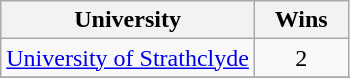<table class="wikitable" rowspan="2" style="text-align:center" background: #f6e39c;>
<tr>
<th scope="col" style="text-align:center">University</th>
<th scope="col" style="width:55px">Wins</th>
</tr>
<tr>
<td><a href='#'>University of Strathclyde</a></td>
<td rowspan="1" style="text-align:center">2</td>
</tr>
<tr>
</tr>
</table>
